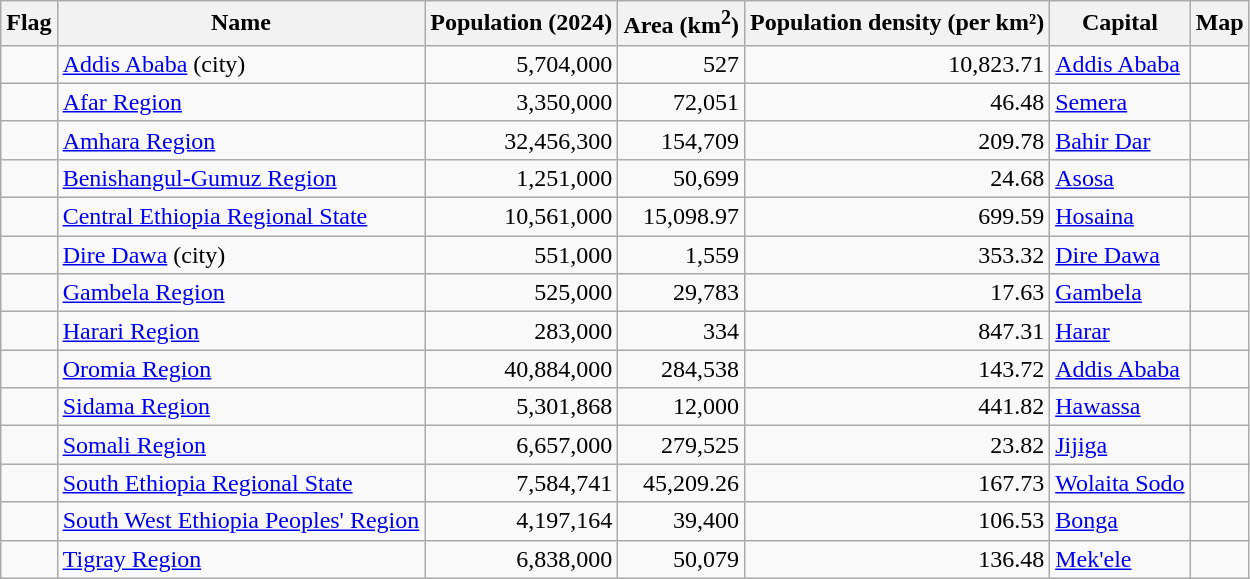<table class="wikitable sortable">
<tr>
<th>Flag</th>
<th>Name</th>
<th>Population (2024)</th>
<th>Area (km<sup>2</sup>)</th>
<th>Population density (per km²)</th>
<th>Capital</th>
<th>Map</th>
</tr>
<tr>
<td></td>
<td><a href='#'>Addis Ababa</a> (city)</td>
<td style="text-align:right">5,704,000</td>
<td style="text-align:right">527</td>
<td style="text-align:right">10,823.71</td>
<td><a href='#'>Addis Ababa</a></td>
<td></td>
</tr>
<tr>
<td></td>
<td><a href='#'>Afar Region</a></td>
<td style="text-align:right">3,350,000</td>
<td style="text-align:right">72,051</td>
<td style="text-align:right">46.48</td>
<td><a href='#'>Semera</a></td>
<td></td>
</tr>
<tr>
<td></td>
<td><a href='#'>Amhara Region</a></td>
<td style="text-align:right">32,456,300</td>
<td style="text-align:right">154,709</td>
<td style="text-align:right">209.78</td>
<td><a href='#'>Bahir Dar</a></td>
<td></td>
</tr>
<tr>
<td></td>
<td><a href='#'>Benishangul-Gumuz Region</a></td>
<td style="text-align:right">1,251,000</td>
<td style="text-align:right">50,699</td>
<td style="text-align:right">24.68</td>
<td><a href='#'>Asosa</a></td>
<td></td>
</tr>
<tr>
<td></td>
<td><a href='#'>Central Ethiopia Regional State</a></td>
<td style="text-align:right">10,561,000</td>
<td style="text-align:right">15,098.97</td>
<td style="text-align:right">699.59</td>
<td><a href='#'>Hosaina</a></td>
<td></td>
</tr>
<tr>
<td></td>
<td><a href='#'>Dire Dawa</a> (city)</td>
<td style="text-align:right">551,000</td>
<td style="text-align:right">1,559</td>
<td style="text-align:right">353.32</td>
<td><a href='#'>Dire Dawa</a></td>
<td></td>
</tr>
<tr>
<td></td>
<td><a href='#'>Gambela Region</a></td>
<td style="text-align:right">525,000</td>
<td style="text-align:right">29,783</td>
<td style="text-align:right">17.63</td>
<td><a href='#'>Gambela</a></td>
<td></td>
</tr>
<tr>
<td></td>
<td><a href='#'>Harari Region</a></td>
<td style="text-align:right">283,000</td>
<td style="text-align:right">334</td>
<td style="text-align:right">847.31</td>
<td><a href='#'>Harar</a></td>
<td></td>
</tr>
<tr>
<td></td>
<td><a href='#'>Oromia Region</a></td>
<td style="text-align:right">40,884,000</td>
<td style="text-align:right">284,538</td>
<td style="text-align:right">143.72</td>
<td><a href='#'>Addis Ababa</a></td>
<td></td>
</tr>
<tr>
<td></td>
<td><a href='#'>Sidama Region</a></td>
<td style="text-align:right">5,301,868</td>
<td style="text-align:right">12,000</td>
<td style="text-align:right">441.82</td>
<td><a href='#'>Hawassa</a></td>
<td></td>
</tr>
<tr>
<td></td>
<td><a href='#'>Somali Region</a></td>
<td style="text-align:right">6,657,000</td>
<td style="text-align:right">279,525</td>
<td style="text-align:right">23.82</td>
<td><a href='#'>Jijiga</a></td>
<td></td>
</tr>
<tr>
<td></td>
<td><a href='#'>South Ethiopia Regional State</a></td>
<td style="text-align:right">7,584,741</td>
<td style="text-align:right">45,209.26</td>
<td style="text-align:right">167.73</td>
<td><a href='#'>Wolaita Sodo</a></td>
<td></td>
</tr>
<tr>
<td></td>
<td><a href='#'>South West Ethiopia Peoples' Region</a></td>
<td style="text-align:right">4,197,164</td>
<td style="text-align:right">39,400</td>
<td style="text-align:right">106.53</td>
<td><a href='#'>Bonga</a></td>
<td></td>
</tr>
<tr>
<td></td>
<td><a href='#'>Tigray Region</a></td>
<td style="text-align:right">6,838,000</td>
<td style="text-align:right">50,079</td>
<td style="text-align:right">136.48</td>
<td><a href='#'>Mek'ele</a></td>
<td></td>
</tr>
</table>
